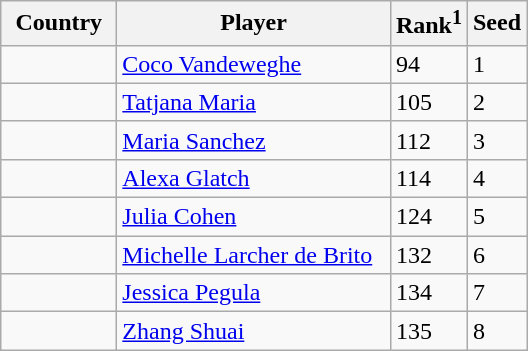<table class="sortable wikitable">
<tr>
<th width="70">Country</th>
<th width="175">Player</th>
<th>Rank<sup>1</sup></th>
<th>Seed</th>
</tr>
<tr>
<td></td>
<td><a href='#'>Coco Vandeweghe</a></td>
<td>94</td>
<td>1</td>
</tr>
<tr>
<td></td>
<td><a href='#'>Tatjana Maria</a></td>
<td>105</td>
<td>2</td>
</tr>
<tr>
<td></td>
<td><a href='#'>Maria Sanchez</a></td>
<td>112</td>
<td>3</td>
</tr>
<tr>
<td></td>
<td><a href='#'>Alexa Glatch</a></td>
<td>114</td>
<td>4</td>
</tr>
<tr>
<td></td>
<td><a href='#'>Julia Cohen</a></td>
<td>124</td>
<td>5</td>
</tr>
<tr>
<td></td>
<td><a href='#'>Michelle Larcher de Brito</a></td>
<td>132</td>
<td>6</td>
</tr>
<tr>
<td></td>
<td><a href='#'>Jessica Pegula</a></td>
<td>134</td>
<td>7</td>
</tr>
<tr>
<td></td>
<td><a href='#'>Zhang Shuai</a></td>
<td>135</td>
<td>8</td>
</tr>
</table>
